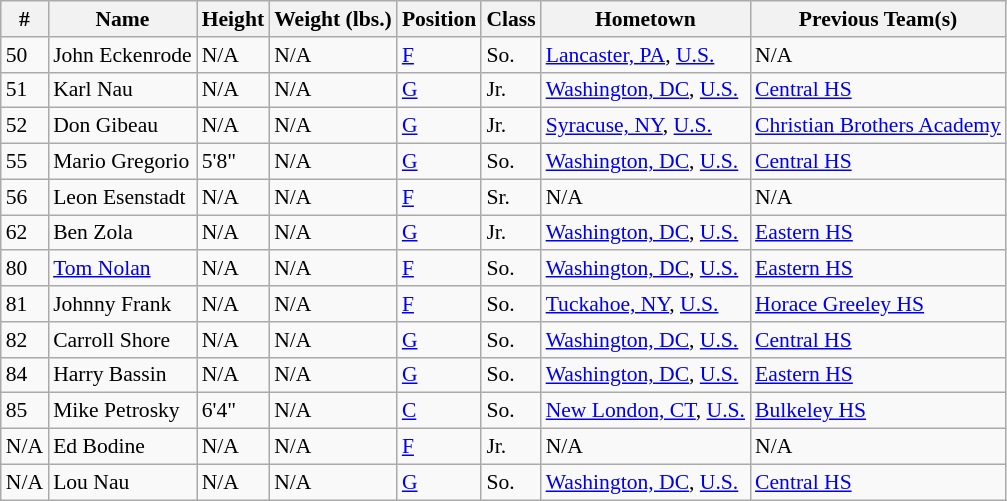<table class="wikitable" style="font-size: 90%">
<tr>
<th>#</th>
<th>Name</th>
<th>Height</th>
<th>Weight (lbs.)</th>
<th>Position</th>
<th>Class</th>
<th>Hometown</th>
<th>Previous Team(s)</th>
</tr>
<tr>
<td>50</td>
<td>John Eckenrode</td>
<td>N/A</td>
<td>N/A</td>
<td><a href='#'>F</a></td>
<td>So.</td>
<td><a href='#'>Lancaster, PA</a>, <a href='#'>U.S.</a></td>
<td>N/A</td>
</tr>
<tr>
<td>51</td>
<td>Karl Nau</td>
<td>N/A</td>
<td>N/A</td>
<td><a href='#'>G</a></td>
<td>Jr.</td>
<td><a href='#'>Washington, DC</a>, <a href='#'>U.S.</a></td>
<td><a href='#'>Central HS</a></td>
</tr>
<tr>
<td>52</td>
<td>Don Gibeau</td>
<td>N/A</td>
<td>N/A</td>
<td><a href='#'>G</a></td>
<td>Jr.</td>
<td><a href='#'>Syracuse, NY</a>, <a href='#'>U.S.</a></td>
<td><a href='#'>Christian Brothers Academy</a></td>
</tr>
<tr>
<td>55</td>
<td>Mario Gregorio</td>
<td>5'8"</td>
<td>N/A</td>
<td><a href='#'>G</a></td>
<td>So.</td>
<td><a href='#'>Washington, DC</a>, <a href='#'>U.S.</a></td>
<td><a href='#'>Central HS</a></td>
</tr>
<tr>
<td>56</td>
<td>Leon Esenstadt</td>
<td>N/A</td>
<td>N/A</td>
<td><a href='#'>F</a></td>
<td>Sr.</td>
<td>N/A</td>
<td>N/A</td>
</tr>
<tr>
<td>62</td>
<td>Ben Zola</td>
<td>N/A</td>
<td>N/A</td>
<td><a href='#'>G</a></td>
<td>Jr.</td>
<td><a href='#'>Washington, DC</a>, <a href='#'>U.S.</a></td>
<td><a href='#'>Eastern HS</a></td>
</tr>
<tr>
<td>80</td>
<td><a href='#'>Tom Nolan</a></td>
<td>N/A</td>
<td>N/A</td>
<td><a href='#'>F</a></td>
<td>So.</td>
<td><a href='#'>Washington, DC</a>, <a href='#'>U.S.</a></td>
<td><a href='#'>Eastern HS</a></td>
</tr>
<tr>
<td>81</td>
<td>Johnny Frank</td>
<td>N/A</td>
<td>N/A</td>
<td><a href='#'>F</a></td>
<td>So.</td>
<td><a href='#'>Tuckahoe, NY</a>, <a href='#'>U.S.</a></td>
<td><a href='#'>Horace Greeley HS</a></td>
</tr>
<tr>
<td>82</td>
<td>Carroll Shore</td>
<td>N/A</td>
<td>N/A</td>
<td><a href='#'>G</a></td>
<td>So.</td>
<td><a href='#'>Washington, DC</a>, <a href='#'>U.S.</a></td>
<td><a href='#'>Central HS</a></td>
</tr>
<tr>
<td>84</td>
<td>Harry Bassin</td>
<td>N/A</td>
<td>N/A</td>
<td><a href='#'>G</a></td>
<td>So.</td>
<td><a href='#'>Washington, DC</a>, <a href='#'>U.S.</a></td>
<td><a href='#'>Eastern HS</a></td>
</tr>
<tr>
<td>85</td>
<td>Mike Petrosky</td>
<td>6'4"</td>
<td>N/A</td>
<td><a href='#'>C</a></td>
<td>So.</td>
<td><a href='#'>New London, CT</a>, <a href='#'>U.S.</a></td>
<td><a href='#'>Bulkeley HS</a></td>
</tr>
<tr>
<td>N/A</td>
<td>Ed Bodine</td>
<td>N/A</td>
<td>N/A</td>
<td><a href='#'>F</a></td>
<td>Jr.</td>
<td>N/A</td>
<td>N/A</td>
</tr>
<tr>
<td>N/A</td>
<td>Lou Nau</td>
<td>N/A</td>
<td>N/A</td>
<td><a href='#'>G</a></td>
<td>So.</td>
<td><a href='#'>Washington, DC</a>, <a href='#'>U.S.</a></td>
<td><a href='#'>Central HS</a></td>
</tr>
</table>
